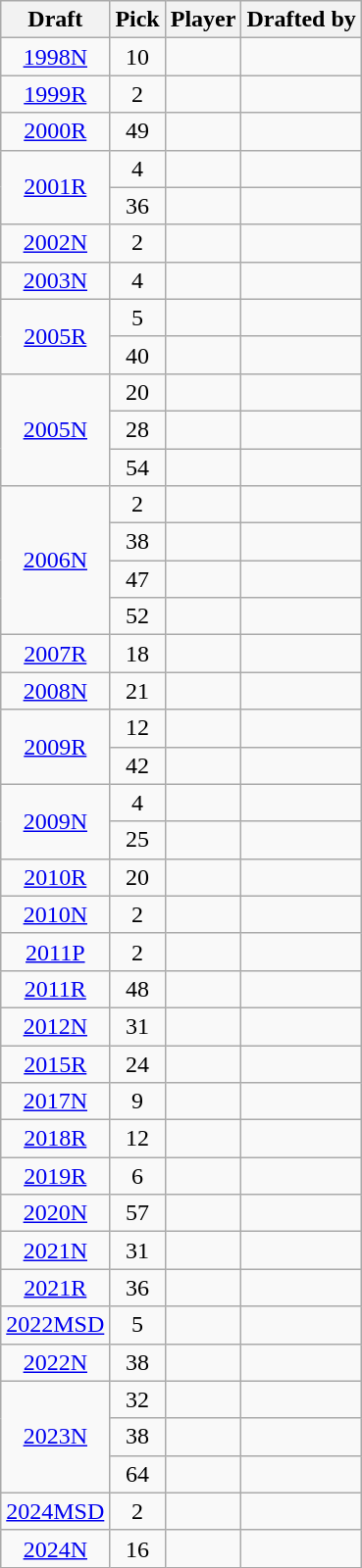<table class="wikitable sortable" style="text-align:center">
<tr>
<th>Draft</th>
<th>Pick</th>
<th>Player</th>
<th>Drafted by</th>
</tr>
<tr>
<td><a href='#'>1998N</a></td>
<td>10</td>
<td></td>
<td></td>
</tr>
<tr>
<td><a href='#'>1999R</a></td>
<td>2</td>
<td></td>
<td></td>
</tr>
<tr>
<td><a href='#'>2000R</a></td>
<td>49</td>
<td></td>
<td></td>
</tr>
<tr>
<td rowspan="2"><a href='#'>2001R</a></td>
<td>4</td>
<td></td>
<td></td>
</tr>
<tr>
<td>36</td>
<td></td>
<td></td>
</tr>
<tr>
<td><a href='#'>2002N</a></td>
<td>2</td>
<td></td>
<td></td>
</tr>
<tr>
<td><a href='#'>2003N</a></td>
<td>4</td>
<td></td>
<td></td>
</tr>
<tr>
<td rowspan="2"><a href='#'>2005R</a></td>
<td>5</td>
<td></td>
<td></td>
</tr>
<tr>
<td>40</td>
<td></td>
<td></td>
</tr>
<tr>
<td rowspan="3"><a href='#'>2005N</a></td>
<td>20</td>
<td></td>
<td></td>
</tr>
<tr>
<td>28</td>
<td></td>
<td></td>
</tr>
<tr>
<td>54</td>
<td></td>
<td></td>
</tr>
<tr>
<td rowspan="4"><a href='#'>2006N</a></td>
<td>2</td>
<td></td>
<td></td>
</tr>
<tr>
<td>38</td>
<td></td>
<td></td>
</tr>
<tr>
<td>47</td>
<td></td>
<td></td>
</tr>
<tr>
<td>52</td>
<td></td>
<td></td>
</tr>
<tr>
<td><a href='#'>2007R</a></td>
<td>18</td>
<td></td>
<td></td>
</tr>
<tr>
<td><a href='#'>2008N</a></td>
<td>21</td>
<td></td>
<td></td>
</tr>
<tr>
<td rowspan="2"><a href='#'>2009R</a></td>
<td>12</td>
<td></td>
<td></td>
</tr>
<tr>
<td>42</td>
<td></td>
<td></td>
</tr>
<tr>
<td rowspan="2"><a href='#'>2009N</a></td>
<td>4</td>
<td></td>
<td></td>
</tr>
<tr>
<td>25</td>
<td></td>
<td></td>
</tr>
<tr>
<td><a href='#'>2010R</a></td>
<td>20</td>
<td></td>
<td></td>
</tr>
<tr>
<td><a href='#'>2010N</a></td>
<td>2</td>
<td></td>
<td></td>
</tr>
<tr>
<td><a href='#'>2011P</a></td>
<td>2</td>
<td></td>
<td></td>
</tr>
<tr>
<td><a href='#'>2011R</a></td>
<td>48</td>
<td></td>
<td></td>
</tr>
<tr>
<td><a href='#'>2012N</a></td>
<td>31</td>
<td><strong></strong></td>
<td></td>
</tr>
<tr>
<td><a href='#'>2015R</a></td>
<td>24</td>
<td></td>
<td></td>
</tr>
<tr>
<td><a href='#'>2017N</a></td>
<td>9</td>
<td><strong></strong></td>
<td></td>
</tr>
<tr>
<td><a href='#'>2018R</a></td>
<td>12</td>
<td><strong></strong></td>
<td></td>
</tr>
<tr>
<td><a href='#'>2019R</a></td>
<td>6</td>
<td></td>
<td></td>
</tr>
<tr>
<td><a href='#'>2020N</a></td>
<td>57</td>
<td><strong></strong></td>
<td></td>
</tr>
<tr>
<td><a href='#'>2021N</a></td>
<td>31</td>
<td><strong></strong></td>
<td></td>
</tr>
<tr>
<td><a href='#'>2021R</a></td>
<td>36</td>
<td><strong></strong></td>
<td></td>
</tr>
<tr>
<td><a href='#'>2022MSD</a></td>
<td>5</td>
<td><strong></strong></td>
<td></td>
</tr>
<tr>
<td><a href='#'>2022N</a></td>
<td>38</td>
<td><strong></strong></td>
<td></td>
</tr>
<tr>
<td rowspan="3"><a href='#'>2023N</a></td>
<td>32</td>
<td><strong></strong></td>
<td></td>
</tr>
<tr>
<td>38</td>
<td><strong></strong></td>
<td></td>
</tr>
<tr>
<td>64</td>
<td><strong></strong></td>
<td></td>
</tr>
<tr>
<td><a href='#'>2024MSD</a></td>
<td>2</td>
<td><strong></strong></td>
<td></td>
</tr>
<tr>
<td><a href='#'>2024N</a></td>
<td>16</td>
<td><strong></strong></td>
<td></td>
</tr>
</table>
